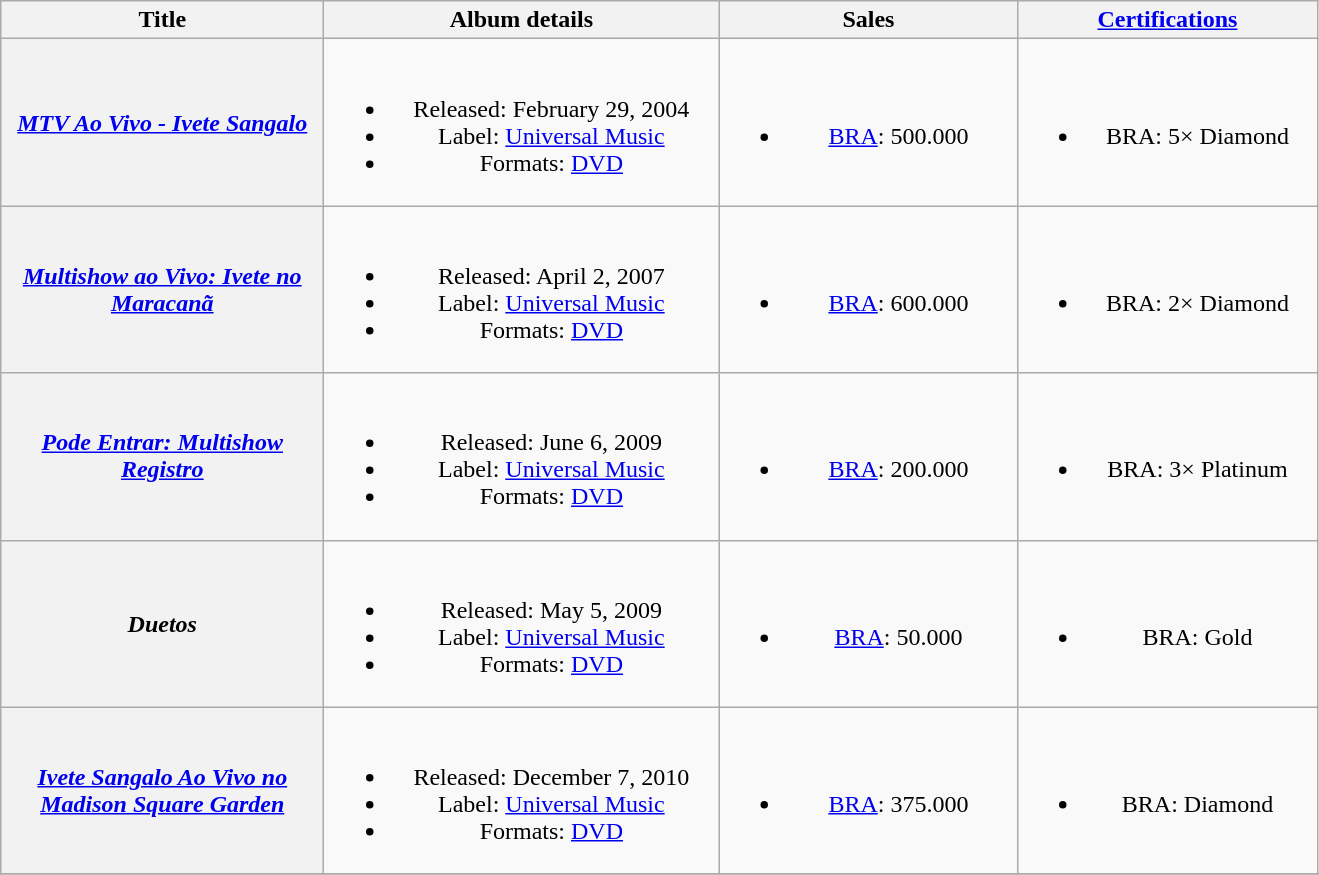<table class="wikitable plainrowheaders" style="text-align:center;" border="1">
<tr>
<th scope="col" rowspan="1" style="width:13em;">Title</th>
<th scope="col" rowspan="1" style="width:16em;">Album details</th>
<th scope="col" rowspan="1" style="width:12em;">Sales</th>
<th scope="col" rowspan="1" style="width:12em;"><a href='#'>Certifications</a></th>
</tr>
<tr>
<th scope="row"><strong><em><a href='#'>MTV Ao Vivo - Ivete Sangalo</a></em></strong></th>
<td><br><ul><li>Released: February 29, 2004</li><li>Label: <a href='#'>Universal Music</a></li><li>Formats: <a href='#'>DVD</a></li></ul></td>
<td><br><ul><li><a href='#'>BRA</a>: 500.000</li></ul></td>
<td><br><ul><li>BRA: 5× Diamond</li></ul></td>
</tr>
<tr>
<th scope="row"><strong><em><a href='#'>Multishow ao Vivo: Ivete no Maracanã</a></em></strong></th>
<td><br><ul><li>Released: April 2, 2007</li><li>Label: <a href='#'>Universal Music</a></li><li>Formats: <a href='#'>DVD</a></li></ul></td>
<td><br><ul><li><a href='#'>BRA</a>: 600.000</li></ul></td>
<td><br><ul><li>BRA: 2× Diamond</li></ul></td>
</tr>
<tr>
<th scope="row"><strong><em><a href='#'>Pode Entrar: Multishow Registro</a></em></strong></th>
<td><br><ul><li>Released: June 6, 2009</li><li>Label: <a href='#'>Universal Music</a></li><li>Formats: <a href='#'>DVD</a></li></ul></td>
<td><br><ul><li><a href='#'>BRA</a>: 200.000</li></ul></td>
<td><br><ul><li>BRA: 3× Platinum</li></ul></td>
</tr>
<tr>
<th scope="row"><strong><em>Duetos</em></strong></th>
<td><br><ul><li>Released: May 5, 2009</li><li>Label: <a href='#'>Universal Music</a></li><li>Formats: <a href='#'>DVD</a></li></ul></td>
<td><br><ul><li><a href='#'>BRA</a>: 50.000</li></ul></td>
<td><br><ul><li>BRA: Gold</li></ul></td>
</tr>
<tr>
<th scope="row"><strong><em><a href='#'>Ivete Sangalo Ao Vivo no Madison Square Garden</a></em></strong></th>
<td><br><ul><li>Released: December 7, 2010</li><li>Label: <a href='#'>Universal Music</a></li><li>Formats: <a href='#'>DVD</a></li></ul></td>
<td><br><ul><li><a href='#'>BRA</a>: 375.000</li></ul></td>
<td><br><ul><li>BRA: Diamond</li></ul></td>
</tr>
<tr>
</tr>
</table>
